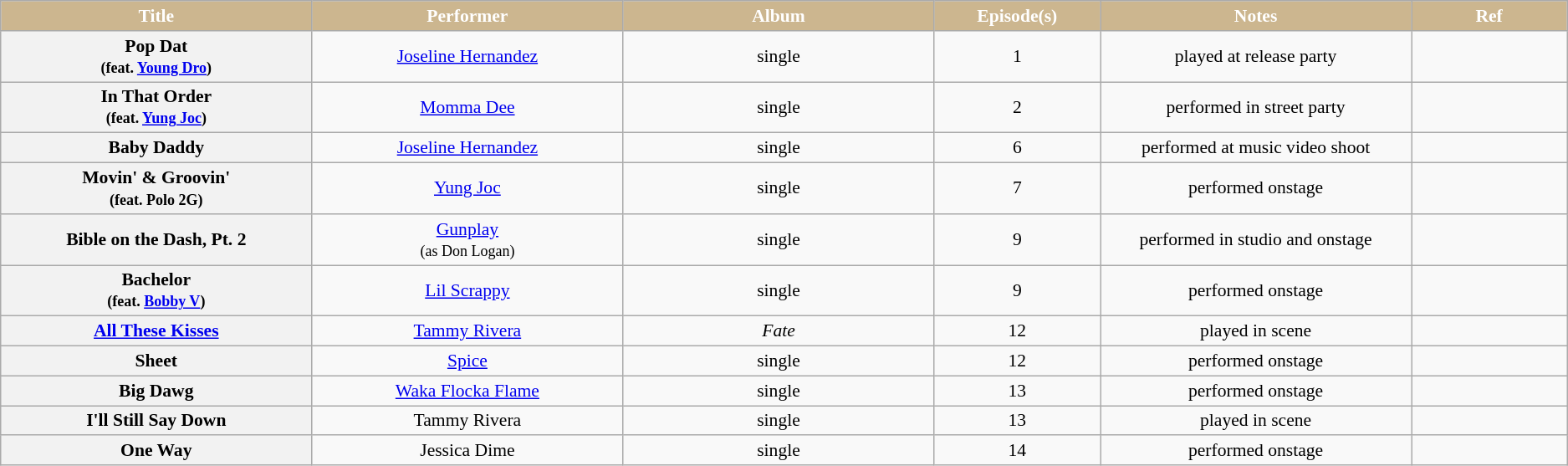<table class="wikitable sortable" style="font-size:90%; text-align: center">
<tr>
<th scope="col"  style="background:#ccb68f; color:#fff; width:10%;">Title</th>
<th scope="col"  style="background:#ccb68f; color:#fff; width:10%;">Performer</th>
<th scope="col"  style="background:#ccb68f; color:#fff; width:10%;">Album</th>
<th scope="col"  style="background:#ccb68f; color:#fff; width:5%;">Episode(s)</th>
<th scope="col"  style="background:#ccb68f; color:#fff; width:10%;">Notes</th>
<th scope="col"  style="background:#ccb68f; color:#fff; width:5%;">Ref</th>
</tr>
<tr>
<th scope="row">Pop Dat <br><small>(feat. <a href='#'>Young Dro</a>)</small></th>
<td><a href='#'>Joseline Hernandez</a></td>
<td>single</td>
<td>1</td>
<td>played at release party</td>
<td></td>
</tr>
<tr>
<th scope="row">In That Order <br><small>(feat. <a href='#'>Yung Joc</a>)</small></th>
<td><a href='#'>Momma Dee</a></td>
<td>single</td>
<td>2</td>
<td>performed in street party</td>
<td style="text-align:center;"></td>
</tr>
<tr>
<th scope="row">Baby Daddy</th>
<td><a href='#'>Joseline Hernandez</a></td>
<td>single</td>
<td>6</td>
<td>performed at music video shoot</td>
<td style="text-align:center;"></td>
</tr>
<tr>
<th scope="row">Movin' & Groovin' <br><small>(feat. Polo 2G)</small></th>
<td><a href='#'>Yung Joc</a></td>
<td>single</td>
<td>7</td>
<td>performed onstage</td>
<td style="text-align:center;"></td>
</tr>
<tr>
<th scope="row">Bible on the Dash, Pt. 2</th>
<td><a href='#'>Gunplay</a> <br><small>(as Don Logan)</small></td>
<td>single</td>
<td>9</td>
<td>performed in studio and onstage</td>
<td style="text-align:center;"></td>
</tr>
<tr>
<th scope="row">Bachelor <br><small>(feat. <a href='#'>Bobby V</a>)</small></th>
<td><a href='#'>Lil Scrappy</a></td>
<td>single</td>
<td>9</td>
<td>performed onstage</td>
<td style="text-align:center;"></td>
</tr>
<tr>
<th scope="row"><a href='#'>All These Kisses</a></th>
<td><a href='#'>Tammy Rivera</a></td>
<td><em>Fate</em></td>
<td>12</td>
<td>played in scene</td>
<td style="text-align:center;"></td>
</tr>
<tr>
<th scope="row">Sheet</th>
<td><a href='#'>Spice</a></td>
<td>single</td>
<td>12</td>
<td>performed onstage</td>
<td style="text-align:center;"></td>
</tr>
<tr>
<th scope="row">Big Dawg</th>
<td><a href='#'>Waka Flocka Flame</a></td>
<td>single</td>
<td>13</td>
<td>performed onstage</td>
<td style="text-align:center;"></td>
</tr>
<tr>
<th scope="row">I'll Still Say Down</th>
<td>Tammy Rivera</td>
<td>single</td>
<td>13</td>
<td>played in scene</td>
<td style="text-align:center;"></td>
</tr>
<tr>
<th scope="row">One Way</th>
<td>Jessica Dime</td>
<td>single</td>
<td>14</td>
<td>performed onstage</td>
<td style="text-align:center;"></td>
</tr>
</table>
